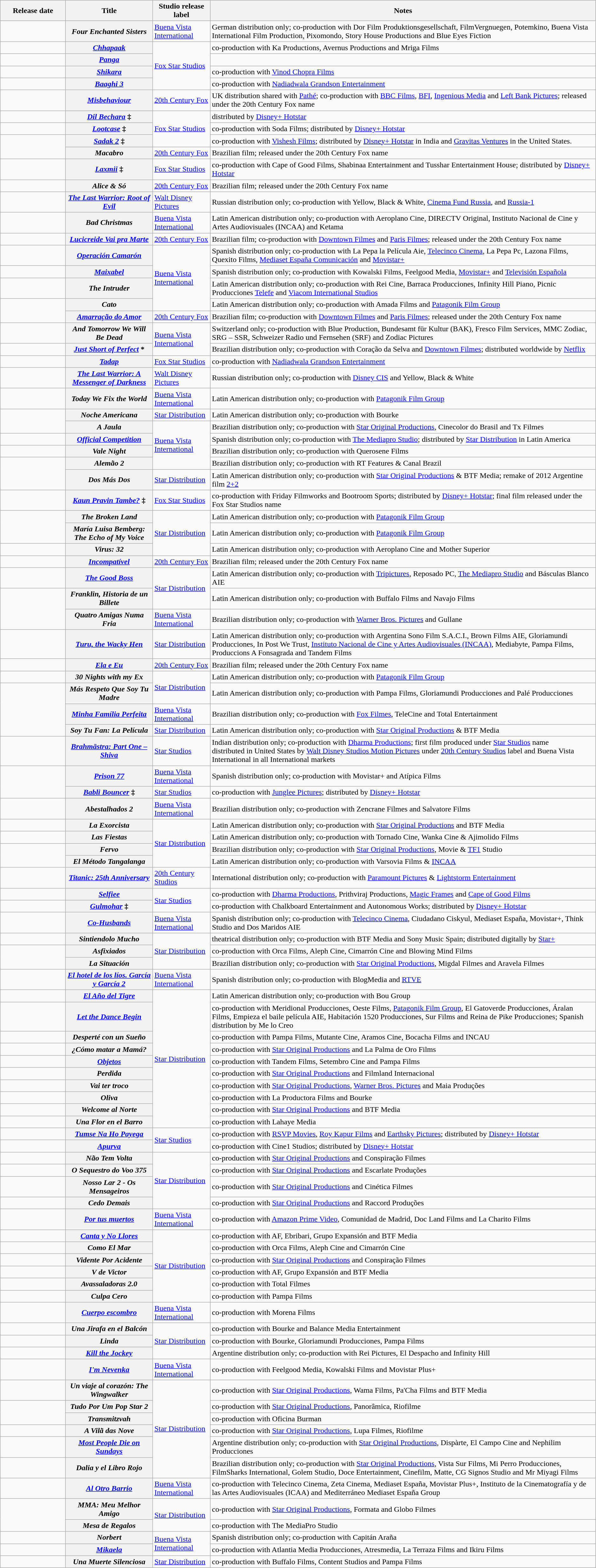<table class="wikitable plainrowheaders sortable" style="width:99%;">
<tr>
<th scope="col" style="width:130px;">Release date</th>
<th scope="col">Title</th>
<th scope="col">Studio release label</th>
<th scope="col" class="unsortable">Notes</th>
</tr>
<tr>
<td style="text-align:right;"></td>
<th scope="row"><em>Four Enchanted Sisters</em></th>
<td><a href='#'>Buena Vista International</a></td>
<td>German distribution only; co-production with Dor Film Produktionsgesellschaft, FilmVergnuegen, Potemkino, Buena Vista International Film Production, Pixomondo, Story House Productions and Blue Eyes Fiction</td>
</tr>
<tr>
<td style="text-align:right;"></td>
<th scope="row"><em><a href='#'>Chhapaak</a></em></th>
<td rowspan="4"><a href='#'>Fox Star Studios</a></td>
<td>co-production with Ka Productions, Avernus Productions and Mriga Films</td>
</tr>
<tr>
<td style="text-align:right;"></td>
<th scope="row"><em><a href='#'>Panga</a></em></th>
<td></td>
</tr>
<tr>
<td style="text-align:right;"></td>
<th scope="row"><em><a href='#'>Shikara</a></em></th>
<td>co-production with <a href='#'>Vinod Chopra Films</a></td>
</tr>
<tr>
<td style="text-align:right;"></td>
<th scope="row"><em><a href='#'>Baaghi 3</a></em></th>
<td>co-production with <a href='#'>Nadiadwala Grandson Entertainment</a></td>
</tr>
<tr>
<td style="text-align:right;"></td>
<th scope="row"><em><a href='#'>Misbehaviour</a></em></th>
<td><a href='#'>20th Century Fox</a></td>
<td>UK distribution shared with <a href='#'>Pathé</a>; co-production with <a href='#'>BBC Films</a>, <a href='#'>BFI</a>, <a href='#'>Ingenious Media</a> and <a href='#'>Left Bank Pictures</a>; released under the 20th Century Fox name</td>
</tr>
<tr>
<td style="text-align:right;"></td>
<th scope="row"><em><a href='#'>Dil Bechara</a></em> ‡</th>
<td rowspan="3"><a href='#'>Fox Star Studios</a></td>
<td>distributed by <a href='#'>Disney+ Hotstar</a></td>
</tr>
<tr>
<td style="text-align:right;"></td>
<th scope="row"><em><a href='#'>Lootcase</a></em> ‡</th>
<td>co-production with Soda Films; distributed by <a href='#'>Disney+ Hotstar</a></td>
</tr>
<tr>
<td style="text-align:right;" rowspan="2"></td>
<th scope="row"><em><a href='#'>Sadak 2</a></em> ‡</th>
<td>co-production with <a href='#'>Vishesh Films</a>; distributed by <a href='#'>Disney+ Hotstar</a> in India and <a href='#'>Gravitas Ventures</a> in the United States.</td>
</tr>
<tr>
<th scope="row"><em>Macabro</em></th>
<td><a href='#'>20th Century Fox</a></td>
<td>Brazilian film; released under the 20th Century Fox name</td>
</tr>
<tr>
<td style="text-align:right;"></td>
<th scope="row"><em><a href='#'>Laxmii</a></em> ‡</th>
<td><a href='#'>Fox Star Studios</a></td>
<td>co-production with Cape of Good Films, Shabinaa Entertainment and Tusshar Entertainment House; distributed by <a href='#'>Disney+ Hotstar</a></td>
</tr>
<tr>
<td style="text-align:right;"></td>
<th scope="row"><em>Alice & Só</em></th>
<td><a href='#'>20th Century Fox</a></td>
<td>Brazilian film; released under the 20th Century Fox name</td>
</tr>
<tr>
<td style="text-align:right;"></td>
<th scope="row"><em><a href='#'>The Last Warrior: Root of Evil</a></em></th>
<td><a href='#'>Walt Disney Pictures</a></td>
<td>Russian distribution only; co-production with Yellow, Black & White, <a href='#'>Cinema Fund Russia</a>, and <a href='#'>Russia-1</a></td>
</tr>
<tr>
<td style="text-align:right;"></td>
<th scope="row"><em>Bad Christmas</em></th>
<td><a href='#'>Buena Vista International</a></td>
<td>Latin American distribution only; co-production with Aeroplano Cine, DIRECTV Original, Instituto Nacional de Cine y Artes Audiovisuales (INCAA) and Ketama</td>
</tr>
<tr>
<td style="text-align:right;"></td>
<th scope="row"><em><a href='#'>Lucicreide Vai pra Marte</a></em></th>
<td><a href='#'>20th Century Fox</a></td>
<td>Brazilian film; co-production with <a href='#'>Downtown Filmes</a> and <a href='#'>Paris Filmes</a>; released under the 20th Century Fox name</td>
</tr>
<tr>
<td style="text-align:right;"></td>
<th scope="row"><em><a href='#'>Operación Camarón</a></em></th>
<td rowspan="4"><a href='#'>Buena Vista International</a></td>
<td>Spanish distribution only; co-production with La Pepa la Película Aie, <a href='#'>Telecinco Cinema</a>, La Pepa Pc, Lazona Films, Quexito Films, <a href='#'>Mediaset España Comunicación</a> and <a href='#'>Movistar+</a></td>
</tr>
<tr>
<td style="text-align:right;"></td>
<th scope="row"><em><a href='#'>Maixabel</a></em></th>
<td>Spanish distribution only; co-production with Kowalski Films, Feelgood Media, <a href='#'>Movistar+</a> and <a href='#'>Televisión Española</a></td>
</tr>
<tr>
<td style="text-align:right;"></td>
<th scope="row"><em>The Intruder</em></th>
<td>Latin American distribution only; co-production with Rei Cine, Barraca Producciones, Infinity Hill Piano, Picnic Producciones <a href='#'>Telefe</a> and <a href='#'>Viacom International Studios</a></td>
</tr>
<tr>
<td style="text-align:right;" rowspan="2"></td>
<th scope="row"><em>Cato</em></th>
<td>Latin American distribution only; co-production with Amada Films and <a href='#'>Patagonik Film Group</a></td>
</tr>
<tr>
<th scope="row"><em><a href='#'>Amarração do Amor</a></em></th>
<td><a href='#'>20th Century Fox</a></td>
<td>Brazilian film; co-production with <a href='#'>Downtown Filmes</a> and <a href='#'>Paris Filmes</a>; released under the 20th Century Fox name</td>
</tr>
<tr>
<td style="text-align:right;"></td>
<th scope="row"><em>And Tomorrow We Will Be Dead</em></th>
<td rowspan="2"><a href='#'>Buena Vista International</a></td>
<td>Switzerland only; co-production with Blue Production, Bundesamt für Kultur (BAK), Fresco Film Services, MMC Zodiac, SRG – SSR, Schweizer Radio und Fernsehen (SRF) and Zodiac Pictures</td>
</tr>
<tr>
<td style="text-align:right;"></td>
<th scope="row"><em><a href='#'>Just Short of Perfect</a></em> *</th>
<td>Brazilian distribution only; co-production with Coração da Selva and <a href='#'>Downtown Filmes</a>; distributed worldwide by <a href='#'>Netflix</a></td>
</tr>
<tr>
<td style="text-align:right;"></td>
<th scope="row"><em><a href='#'>Tadap</a></em></th>
<td><a href='#'>Fox Star Studios</a></td>
<td>co-production with <a href='#'>Nadiadwala Grandson Entertainment</a></td>
</tr>
<tr>
<td style="text-align:right;"></td>
<th scope="row"><em><a href='#'>The Last Warrior: A Messenger of Darkness</a></em></th>
<td><a href='#'>Walt Disney Pictures</a></td>
<td>Russian distribution only; co-production with <a href='#'>Disney CIS</a> and Yellow, Black & White</td>
</tr>
<tr>
<td style="text-align:right;"></td>
<th scope="row"><em>Today We Fix the World</em></th>
<td><a href='#'>Buena Vista International</a></td>
<td>Latin American distribution only; co-production with <a href='#'>Patagonik Film Group</a></td>
</tr>
<tr>
<td style="text-align:right;" rowspan="2"></td>
<th scope="row"><em>Noche Americana</em></th>
<td><a href='#'>Star Distribution</a></td>
<td>Latin American distribution only; co-production with Bourke</td>
</tr>
<tr>
<th scope="row"><em>A Jaula</em></th>
<td rowspan="4"><a href='#'>Buena Vista International</a></td>
<td>Brazilian distribution only; co-production with <a href='#'>Star Original Productions</a>, Cinecolor do Brasil and Tx Filmes</td>
</tr>
<tr>
<td style="text-align:right;"></td>
<th scope="row"><em><a href='#'>Official Competition</a></em></th>
<td>Spanish distribution only; co-production with <a href='#'>The Mediapro Studio</a>; distributed by <a href='#'>Star Distribution</a> in Latin America</td>
</tr>
<tr>
<td style="text-align:right;"></td>
<th scope="row"><em>Vale Night</em></th>
<td>Brazilian distribution only; co-production with Querosene Films</td>
</tr>
<tr>
<td style="text-align:right;" rowspan="2"></td>
<th scope="row"><em>Alemão 2</em></th>
<td>Brazilian distribution only; co-production with RT Features & Canal Brazil</td>
</tr>
<tr>
<th scope="row"><em>Dos Más Dos</em></th>
<td><a href='#'>Star Distribution</a></td>
<td>Latin American distribution only; co-production with <a href='#'>Star Original Productions</a> & BTF Media; remake of 2012 Argentine film <a href='#'>2+2</a></td>
</tr>
<tr>
<td style="text-align:right;"></td>
<th scope="row"><em><a href='#'>Kaun Pravin Tambe?</a></em> ‡</th>
<td><a href='#'>Fox Star Studios</a></td>
<td>co-production with Friday Filmworks and Bootroom Sports; distributed by <a href='#'>Disney+ Hotstar</a>; final film released under the Fox Star Studios name</td>
</tr>
<tr>
<td style="text-align:right;" rowspan="2"></td>
<th scope="row"><em>The Broken Land</em></th>
<td rowspan="3"><a href='#'>Star Distribution</a></td>
<td>Latin American distribution only; co-production with <a href='#'>Patagonik Film Group</a></td>
</tr>
<tr>
<th scope="row"><em>María Luisa Bemberg: The Echo of My Voice</em></th>
<td>Latin American distribution only; co-production with <a href='#'>Patagonik Film Group</a></td>
</tr>
<tr>
<td style="text-align:right;"></td>
<th scope="row"><em>Virus: 32</em></th>
<td>Latin American distribution only; co-production with Aeroplano Cine and Mother Superior</td>
</tr>
<tr>
<td style="text-align:right;"></td>
<th scope="row"><em><a href='#'>Incompatível</a></em></th>
<td><a href='#'>20th Century Fox</a></td>
<td>Brazilian film; released under the 20th Century Fox name</td>
</tr>
<tr>
<td align="right"></td>
<th scope="row"><em><a href='#'>The Good Boss</a></em></th>
<td rowspan="2"><a href='#'>Star Distribution</a></td>
<td>Latin American distribution only; co-production with <a href='#'>Tripictures</a>, Reposado PC, <a href='#'>The Mediapro Studio</a> and Básculas Blanco AIE</td>
</tr>
<tr>
<td style="text-align:right;" rowspan="2"></td>
<th scope="row"><em>Franklin, Historia de un Billete</em></th>
<td>Latin American distribution only; co-production with Buffalo Films and Navajo Films</td>
</tr>
<tr>
<th scope="row"><em>Quatro Amigas Numa Fria</em></th>
<td><a href='#'>Buena Vista International</a></td>
<td>Brazilian distribution only; co-production with <a href='#'>Warner Bros. Pictures</a> and Gullane</td>
</tr>
<tr>
<td style="text-align:right;"></td>
<th scope="row"><em><a href='#'>Turu, the Wacky Hen</a></em></th>
<td><a href='#'>Star Distribution</a></td>
<td>Latin American distribution only; co-production with Argentina Sono Film S.A.C.I., Brown Films AIE, Gloriamundi Producciones, In Post We Trust, <a href='#'>Instituto Nacional de Cine y Artes Audiovisuales (INCAA)</a>, Mediabyte, Pampa Films, Produccions A Fonsagrada and Tandem Films</td>
</tr>
<tr>
<td style="text-align:right;"></td>
<th scope="row"><em><a href='#'>Ela e Eu</a></em></th>
<td><a href='#'>20th Century Fox</a></td>
<td>Brazilian film; released under the 20th Century Fox name</td>
</tr>
<tr>
<td style="text-align:right;"></td>
<th scope="row"><em>30 Nights with my Ex</em></th>
<td rowspan="2"><a href='#'>Star Distribution</a></td>
<td>Latin American distribution only; co-production with <a href='#'>Patagonik Film Group</a></td>
</tr>
<tr>
<td style="text-align:right;" rowspan="3"></td>
<th scope="row"><em>Más Respeto Que Soy Tu Madre</em></th>
<td>Latin American distribution only; co-production with Pampa Films, Gloriamundi Producciones and Palé Producciones</td>
</tr>
<tr>
<th scope="row"><em><a href='#'>Minha Família Perfeita</a></em></th>
<td><a href='#'>Buena Vista International</a></td>
<td>Brazilian distribution only; co-production with <a href='#'>Fox Filmes</a>, TeleCine and Total Entertainment</td>
</tr>
<tr>
<th scope="row"><em>Soy Tu Fan: La Película</em></th>
<td><a href='#'>Star Distribution</a></td>
<td>Latin American distribution only; co-production with <a href='#'>Star Original Productions</a> & BTF Media</td>
</tr>
<tr>
<td style="text-align:right;"></td>
<th scope="row"><em><a href='#'>Brahmāstra: Part One – Shiva</a></em></th>
<td><a href='#'>Star Studios</a></td>
<td>Indian distribution only; co-production with <a href='#'>Dharma Productions</a>; first film produced under <a href='#'>Star Studios</a> name<br>distributed in United States by <a href='#'>Walt Disney Studios Motion Pictures</a> under <a href='#'>20th Century Studios</a> label and Buena Vista International in all International markets</td>
</tr>
<tr>
<td style="text-align:right;" rowspan="2"></td>
<th scope="row"><em><a href='#'>Prison 77</a></em></th>
<td><a href='#'>Buena Vista International</a></td>
<td>Spanish distribution only; co-production with Movistar+ and Atípica Films</td>
</tr>
<tr>
<th scope="row"><em><a href='#'>Babli Bouncer</a></em> ‡</th>
<td><a href='#'>Star Studios</a></td>
<td>co-production with <a href='#'>Junglee Pictures</a>; distributed by <a href='#'>Disney+ Hotstar</a></td>
</tr>
<tr>
<td style="text-align:right;"></td>
<th scope="row"><em>Abestalhados 2</em></th>
<td><a href='#'>Buena Vista International</a></td>
<td>Brazilian distribution only; co-production with Zencrane Filmes and Salvatore Films</td>
</tr>
<tr>
<td style="text-align:right;"></td>
<th scope="row"><em>La Exorcista</em></th>
<td rowspan="4"><a href='#'>Star Distribution</a></td>
<td>Latin American distribution only; co-production with <a href='#'>Star Original Productions</a> and BTF Media</td>
</tr>
<tr>
<td style="text-align:right;"></td>
<th scope="row"><em>Las Fiestas</em></th>
<td>Latin American distribution only; co-production with Tornado Cine, Wanka Cine & Ajimolido Films</td>
</tr>
<tr>
<td style="text-align:right;" rowspan="2"></td>
<th scope="row"><em>Fervo</em></th>
<td>Brazilian distribution only; co-production with <a href='#'>Star Original Productions</a>, Movie & <a href='#'>TF1</a> Studio</td>
</tr>
<tr>
<th scope="row"><em>El Método Tangalanga</em></th>
<td>Latin American distribution only; co-production with Varsovia Films & <a href='#'>INCAA</a></td>
</tr>
<tr>
<td style="text-align:right;"></td>
<th scope="row"><em><a href='#'>Titanic: 25th Anniversary</a></em></th>
<td><a href='#'>20th Century Studios</a></td>
<td>International distribution only; co-production with <a href='#'>Paramount Pictures</a> & <a href='#'>Lightstorm Entertainment</a></td>
</tr>
<tr>
<td style="text-align:right;"></td>
<th scope="row"><em><a href='#'>Selfiee</a></em></th>
<td rowspan="2"><a href='#'>Star Studios</a></td>
<td>co-production with <a href='#'>Dharma Productions</a>, Prithviraj Productions, <a href='#'>Magic Frames</a> and <a href='#'>Cape of Good Films</a></td>
</tr>
<tr>
<td style="text-align:right;"></td>
<th scope="row"><em><a href='#'>Gulmohar</a></em> ‡</th>
<td>co-production with Chalkboard Entertainment and Autonomous Works; distributed by <a href='#'>Disney+ Hotstar</a></td>
</tr>
<tr>
<td style="text-align:right;"></td>
<th scope="row"><em><a href='#'>Co-Husbands</a></em></th>
<td><a href='#'>Buena Vista International</a></td>
<td>Spanish distribution only; co-production with <a href='#'>Telecinco Cinema</a>, Ciudadano Ciskyul, Mediaset España, Movistar+, Think Studio and Dos Maridos AIE</td>
</tr>
<tr>
<td style="text-align:right;"></td>
<th scope="row"><em>Sintiendolo Mucho</em></th>
<td rowspan=3><a href='#'>Star Distribution</a></td>
<td>theatrical distribution only; co-production with BTF Media and Sony Music Spain; distributed digitally by <a href='#'>Star+</a></td>
</tr>
<tr>
<td align="right" rowspan=2></td>
<th scope="row"><em>Asfixiados</em></th>
<td>co-production with Orca Films, Aleph Cine, Cimarrón Cine and Blowing Mind Films</td>
</tr>
<tr>
<th scope="row"><em>La Situación</em></th>
<td>Brazilian distribution only; co-production with <a href='#'>Star Original Productions</a>, Migdal Filmes and Aravela Filmes</td>
</tr>
<tr>
<td align="right"></td>
<th scope="row"><em><a href='#'>El hotel de los líos. García y García 2</a></em></th>
<td><a href='#'>Buena Vista International</a></td>
<td>Spanish distribution only; co-production with BlogMedia and <a href='#'>RTVE</a></td>
</tr>
<tr>
<td style="text-align:right;"></td>
<th scope="row"><em><a href='#'>El Año del Tigre</a></em></th>
<td rowspan=10><a href='#'>Star Distribution</a></td>
<td>Latin American distribution only; co-production with Bou Group</td>
</tr>
<tr>
<td align="right"></td>
<th scope="row"><em><a href='#'>Let the Dance Begin</a></em></th>
<td>co-production with Meridional Producciones, Oeste Films, <a href='#'>Patagonik Film Group</a>, El Gatoverde Producciones, Áralan Films, Empieza el baile película AIE, Habitación 1520 Producciones, Sur Films and Reina de Pike Producciones; Spanish distribution by Me lo Creo</td>
</tr>
<tr>
<td style="text-align:right;"></td>
<th scope="row"><em>Desperté con un Sueño</em></th>
<td>co-production with Pampa Films, Mutante Cine, Aramos Cine, Bocacha Films and INCAU</td>
</tr>
<tr>
<td style="text-align:right;"></td>
<th scope="row"><em>¿Cómo matar a Mamá?</em></th>
<td>co-production with <a href='#'>Star Original Productions</a> and La Palma de Oro Films</td>
</tr>
<tr>
<td style="text-align:right;"></td>
<th scope="row"><em><a href='#'>Objetos</a></em></th>
<td>co-production with Tandem Films, Setembro Cine and Pampa Films</td>
</tr>
<tr>
<td style="text-align:right;"></td>
<th scope="row"><em>Perdida</em></th>
<td>co-production with <a href='#'>Star Original Productions</a> and Filmland Internacional</td>
</tr>
<tr>
<td style="text-align:right;"></td>
<th scope="row"><em>Vai ter troco</em></th>
<td>co-production with <a href='#'>Star Original Productions</a>, <a href='#'>Warner Bros. Pictures</a> and Maia Produções</td>
</tr>
<tr>
<td style="text-align:right;"></td>
<th scope="row"><em>Oliva</em></th>
<td>co-production with La Productora Films and Bourke</td>
</tr>
<tr>
<td style="text-align:right;"></td>
<th scope="row"><em>Welcome al Norte</em></th>
<td>co-production with <a href='#'>Star Original Productions</a> and BTF Media</td>
</tr>
<tr>
<td style="text-align:right;"></td>
<th scope="row"><em>Una Flor en el Barro</em></th>
<td>co-production with Lahaye Media</td>
</tr>
<tr>
<td style="text-align:right;"></td>
<th scope="row"><em><a href='#'>Tumse Na Ho Payega</a></em> </th>
<td rowspan="2"><a href='#'>Star Studios</a></td>
<td>co-production with <a href='#'>RSVP Movies</a>, <a href='#'>Roy Kapur Films</a> and <a href='#'>Earthsky Pictures</a>; distributed by <a href='#'>Disney+ Hotstar</a></td>
</tr>
<tr>
<td style="text-align:right;"></td>
<th scope="row"><em><a href='#'>Apurva</a></em> </th>
<td>co-production with Cine1 Studios; distributed by <a href='#'>Disney+ Hotstar</a></td>
</tr>
<tr>
<td style="text-align:right;"></td>
<th scope="row"><em>Não Tem Volta</em></th>
<td rowspan=4><a href='#'>Star Distribution</a></td>
<td>co-production with <a href='#'>Star Original Productions</a> and Conspiração Filmes</td>
</tr>
<tr>
<td style="text-align:right;"></td>
<th scope="row"><em>O Sequestro do Voo 375</em></th>
<td>co-production with <a href='#'>Star Original Productions</a> and Escarlate Produções</td>
</tr>
<tr>
<td style="text-align:right;"></td>
<th scope="row"><em>Nosso Lar 2 - Os Mensageiros</em></th>
<td>co-production with <a href='#'>Star Original Productions</a> and Cinética Filmes</td>
</tr>
<tr>
<td style="text-align:right;"></td>
<th scope="row"><em>Cedo Demais</em></th>
<td>co-production with <a href='#'>Star Original Productions</a> and Raccord Produções</td>
</tr>
<tr>
<td style="text-align:right;"></td>
<th scope="row"><em><a href='#'>Por tus muertos</a></em></th>
<td><a href='#'>Buena Vista International</a></td>
<td>co-production with <a href='#'>Amazon Prime Video</a>, Comunidad de Madrid, Doc Land Films and La Charito Films</td>
</tr>
<tr>
<td style="text-align:right;"></td>
<th scope="row"><em><a href='#'>Canta y No Llores</a></em></th>
<td rowspan=6><a href='#'>Star Distribution</a></td>
<td>co-production with AF, Ebribari, Grupo Expansión and BTF Media</td>
</tr>
<tr>
<td style="text-align:right;"></td>
<th scope="row"><em>Como El Mar</em></th>
<td>co-production with Orca Films, Aleph Cine and Cimarrón Cine</td>
</tr>
<tr>
<td style="text-align:right;"></td>
<th scope="row"><em>Vidente Por Acidente</em></th>
<td>co-production with <a href='#'>Star Original Productions</a> and Conspiração Filmes</td>
</tr>
<tr>
<td style="text-align:right;"></td>
<th scope="row"><em>V de Victor</em></th>
<td>co-production with AF, Grupo Expansión and BTF Media</td>
</tr>
<tr>
<td style="text-align:right;"></td>
<th scope="row"><em>Avassaladoras 2.0</em></th>
<td>co-production with Total Filmes</td>
</tr>
<tr>
<td style="text-align:right;"></td>
<th scope="row"><em>Culpa Cero</em></th>
<td>co-production with Pampa Films</td>
</tr>
<tr>
<td style="text-align:right;"></td>
<th scope="row"><em><a href='#'>Cuerpo escombro</a></em></th>
<td><a href='#'>Buena Vista International</a></td>
<td>co-production with Morena Films</td>
</tr>
<tr>
<td style="text-align:right;"></td>
<th scope="row"><em>Una Jirafa en el Balcón</em></th>
<td rowspan=3><a href='#'>Star Distribution</a></td>
<td>co-production with Bourke and Balance Media Entertainment</td>
</tr>
<tr>
<td style="text-align:right;"></td>
<th scope="row"><em>Linda</em></th>
<td>co-production with Bourke, Gloriamundi Producciones, Pampa Films</td>
</tr>
<tr>
<td style="text-align:right;"></td>
<th scope="row"><em><a href='#'>Kill the Jockey</a></em></th>
<td>Argentine distribution only; co-production with Rei Pictures, El Despacho and Infinity Hill</td>
</tr>
<tr>
<td style="text-align:right;"></td>
<th scope="row"><em><a href='#'>I'm Nevenka</a></em></th>
<td><a href='#'>Buena Vista International</a></td>
<td>co-production with Feelgood Media, Kowalski Films and Movistar Plus+</td>
</tr>
<tr>
<td style="text-align:right;"></td>
<th scope="row"><em>Un viaje al corazón: The Wingwalker</em></th>
<td rowspan=6><a href='#'>Star Distribution</a></td>
<td>co-production with <a href='#'>Star Original Productions</a>, Wama Films, Pa'Cha Films and BTF Media</td>
</tr>
<tr>
<td rowspan=2 style="text-align:right;"></td>
<th scope="row"><em>Tudo Por Um Pop Star 2</em></th>
<td>co-production with <a href='#'>Star Original Productions</a>,  Panorâmica, Riofilme</td>
</tr>
<tr>
<th scope="row"><em>Transmitzvah</em></th>
<td>co-production with Oficina Burman</td>
</tr>
<tr>
<td style="text-align:right;"></td>
<th scope="row"><em>A Vilã das Nove</em></th>
<td>co-production with <a href='#'>Star Original Productions</a>, Lupa Filmes, Riofilme</td>
</tr>
<tr>
<td style="text-align:right;"></td>
<th scope="row"><em><a href='#'>Most People Die on Sundays</a></em></th>
<td>Argentine distribution only; co-production with <a href='#'>Star Original Productions</a>, Dispàrte, El Campo Cine and Nephilim Producciones</td>
</tr>
<tr>
<td style="text-align:right;"></td>
<th scope="row"><em>Dalia y el Libro Rojo</em></th>
<td>Brazilian distribution only; co-production with <a href='#'>Star Original Productions</a>, Vista Sur Films, Mi Perro Producciones, FilmSharks International, Golem Studio, Doce Entertainment, Cinefilm, Matte, CG Signos Studio and Mr Miyagi Films</td>
</tr>
<tr>
<td style="text-align:right;"></td>
<th scope="row"><em><a href='#'>Al Otro Barrio</a></em></th>
<td><a href='#'>Buena Vista International</a></td>
<td>co-production with Telecinco Cinema, Zeta Cinema, Mediaset España, Movistar Plus+, Instituto de la Cinematografía y de las Artes Audiovisuales (ICAA) and Mediterráneo Mediaset España Group</td>
</tr>
<tr>
<td rowspan=2 style="text-align:right;"></td>
<th scope="row"><em>MMA: Meu Melhor Amigo</em></th>
<td rowspan=2><a href='#'>Star Distribution</a></td>
<td>co-production with <a href='#'>Star Original Productions</a>, Formata and Globo Filmes</td>
</tr>
<tr>
<th scope="row"><em>Mesa de Regalos</em></th>
<td>co-production with The MediaPro Studio</td>
</tr>
<tr>
<td style="text-align:right;"></td>
<th scope="row"><em>Norbert</em></th>
<td rowspan=2><a href='#'>Buena Vista International</a></td>
<td>Spanish distribution only; co-production with Capitán Araña</td>
</tr>
<tr>
<td style="text-align:right;"></td>
<th scope="row"><em><a href='#'>Mikaela</a></em></th>
<td>co-production with Atlantia Media Producciones, Atresmedia, La Terraza Films and Ikiru Films</td>
</tr>
<tr>
<td style="text-align:right;"></td>
<th scope="row"><em>Una Muerte Silenciosa</em></th>
<td><a href='#'>Star Distribution</a></td>
<td>co-production with Buffalo Films, Content Studios and Pampa Films</td>
</tr>
</table>
